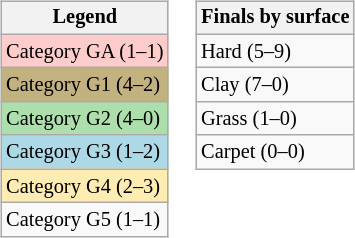<table>
<tr valign=top>
<td><br><table class="wikitable" style="font-size:85%;">
<tr>
<th>Legend</th>
</tr>
<tr bgcolor=#ffcccc>
<td>Category GA (1–1)</td>
</tr>
<tr bgcolor=#c2b280>
<td>Category G1 (4–2)</td>
</tr>
<tr bgcolor="#ADDFAD">
<td>Category G2 (4–0)</td>
</tr>
<tr bgcolor="lightblue">
<td>Category G3 (1–2)</td>
</tr>
<tr bgcolor=#ffecb2>
<td>Category G4 (2–3)</td>
</tr>
<tr>
<td>Category G5 (1–1)</td>
</tr>
</table>
</td>
<td><br><table class="wikitable" style="font-size:85%">
<tr>
<th>Finals by surface</th>
</tr>
<tr>
<td>Hard (5–9)</td>
</tr>
<tr>
<td>Clay (7–0)</td>
</tr>
<tr>
<td>Grass (1–0)</td>
</tr>
<tr>
<td>Carpet (0–0)</td>
</tr>
</table>
</td>
</tr>
</table>
